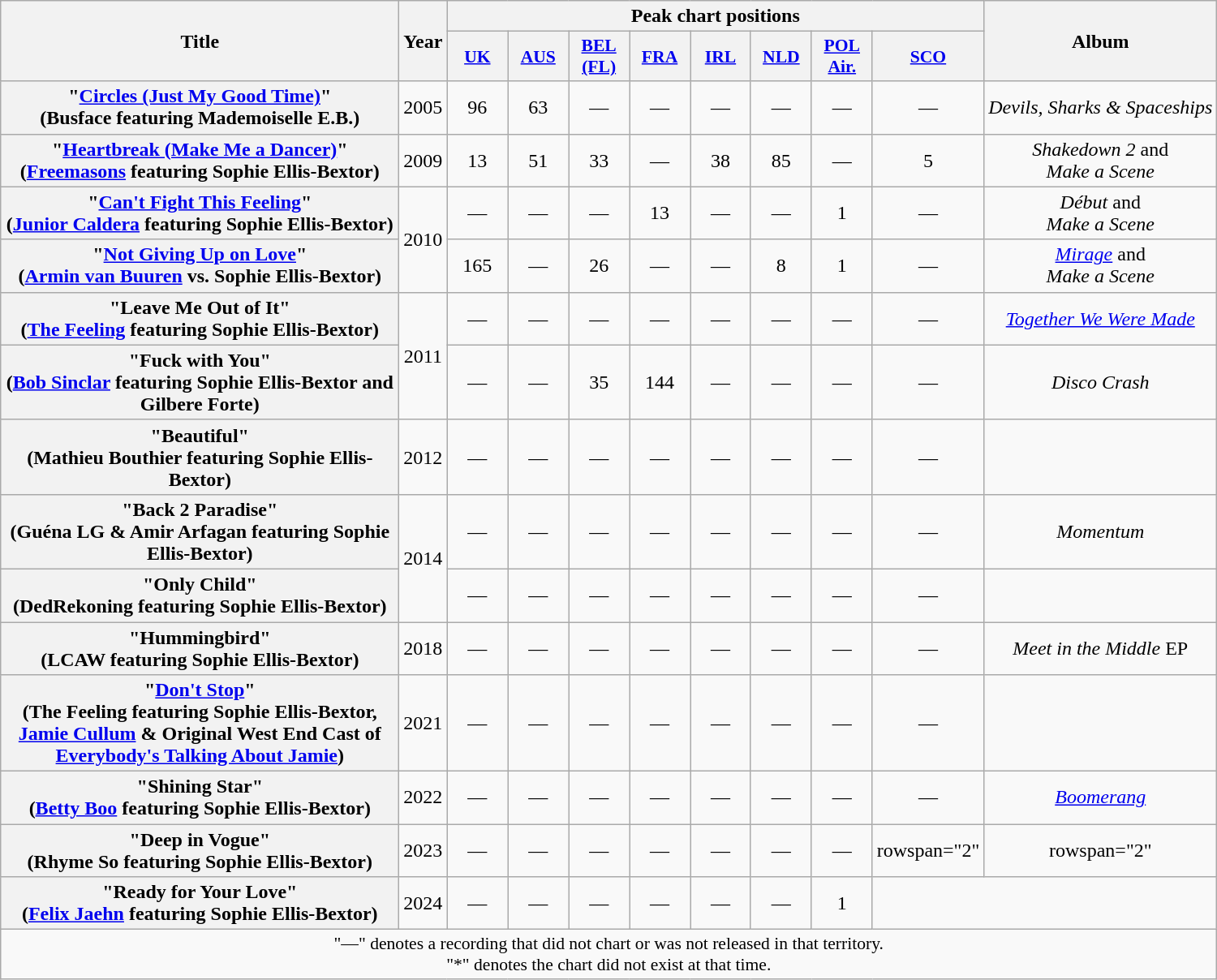<table class="wikitable plainrowheaders" style="text-align:center;">
<tr>
<th scope="col" rowspan="2" style="width:20em;">Title</th>
<th scope="col" rowspan="2">Year</th>
<th scope="col" colspan="8">Peak chart positions</th>
<th scope="col" rowspan="2">Album</th>
</tr>
<tr>
<th scope="col" style="width:3em;font-size:90%;"><a href='#'>UK</a><br></th>
<th scope="col" style="width:3em;font-size:90%;"><a href='#'>AUS</a><br></th>
<th scope="col" style="width:3em;font-size:90%;"><a href='#'>BEL (FL)</a><br></th>
<th scope="col" style="width:3em;font-size:90%;"><a href='#'>FRA</a><br></th>
<th scope="col" style="width:3em;font-size:90%;"><a href='#'>IRL</a><br></th>
<th scope="col" style="width:3em;font-size:90%;"><a href='#'>NLD</a><br></th>
<th scope="col" style="width:3em;font-size:90%;"><a href='#'>POL<br>Air.</a><br></th>
<th scope="col" style="width:3em;font-size:90%;"><a href='#'>SCO</a><br></th>
</tr>
<tr>
<th scope="row">"<a href='#'>Circles (Just My Good Time)</a>"<br><span>(Busface featuring Mademoiselle E.B.)</span></th>
<td>2005</td>
<td>96</td>
<td>63</td>
<td>—</td>
<td>—</td>
<td>—</td>
<td>—</td>
<td>—</td>
<td>—</td>
<td><em>Devils, Sharks & Spaceships</em></td>
</tr>
<tr>
<th scope="row">"<a href='#'>Heartbreak (Make Me a Dancer)</a>"<br><span>(<a href='#'>Freemasons</a> featuring Sophie Ellis-Bextor)</span></th>
<td>2009</td>
<td>13</td>
<td>51</td>
<td>33</td>
<td>—</td>
<td>38</td>
<td>85</td>
<td>—</td>
<td>5</td>
<td><em>Shakedown 2</em> and<br><em>Make a Scene</em></td>
</tr>
<tr>
<th scope="row">"<a href='#'>Can't Fight This Feeling</a>"<br><span>(<a href='#'>Junior Caldera</a> featuring Sophie Ellis-Bextor)</span></th>
<td rowspan="2">2010</td>
<td>—</td>
<td>—</td>
<td>—</td>
<td>13</td>
<td>—</td>
<td>—</td>
<td>1</td>
<td>—</td>
<td><em>Début</em> and<br><em>Make a Scene</em></td>
</tr>
<tr>
<th scope="row">"<a href='#'>Not Giving Up on Love</a>"<br><span>(<a href='#'>Armin van Buuren</a> vs. Sophie Ellis-Bextor)</span></th>
<td>165</td>
<td>—</td>
<td>26</td>
<td>—</td>
<td>—</td>
<td>8</td>
<td>1</td>
<td>—</td>
<td><em><a href='#'>Mirage</a></em> and<br><em>Make a Scene</em></td>
</tr>
<tr>
<th scope="row">"Leave Me Out of It"<br><span>(<a href='#'>The Feeling</a> featuring Sophie Ellis-Bextor)</span></th>
<td rowspan="2">2011</td>
<td>—</td>
<td>—</td>
<td>—</td>
<td>—</td>
<td>—</td>
<td>—</td>
<td>—</td>
<td>—</td>
<td><em><a href='#'>Together We Were Made</a></em></td>
</tr>
<tr>
<th scope="row">"Fuck with You"<br><span>(<a href='#'>Bob Sinclar</a> featuring Sophie Ellis-Bextor and Gilbere Forte)</span></th>
<td>—</td>
<td>—</td>
<td>35</td>
<td>144</td>
<td>—</td>
<td>—</td>
<td>—</td>
<td>—</td>
<td><em>Disco Crash</em></td>
</tr>
<tr>
<th scope="row">"Beautiful"<br><span>(Mathieu Bouthier featuring Sophie Ellis-Bextor)</span></th>
<td>2012</td>
<td>—</td>
<td>—</td>
<td>—</td>
<td>—</td>
<td>—</td>
<td>—</td>
<td>—</td>
<td>—</td>
<td></td>
</tr>
<tr>
<th scope="row">"Back 2 Paradise"<br><span>(Guéna LG & Amir Arfagan featuring Sophie Ellis-Bextor)</span></th>
<td rowspan="2">2014</td>
<td>—</td>
<td>—</td>
<td>—</td>
<td>—</td>
<td>—</td>
<td>—</td>
<td>—</td>
<td>—</td>
<td><em>Momentum</em></td>
</tr>
<tr>
<th scope="row">"Only Child"<br><span>(DedRekoning featuring Sophie Ellis-Bextor)</span></th>
<td>—</td>
<td>—</td>
<td>—</td>
<td>—</td>
<td>—</td>
<td>—</td>
<td>—</td>
<td>—</td>
<td></td>
</tr>
<tr>
<th scope="row">"Hummingbird"<br><span>(LCAW featuring Sophie Ellis-Bextor)</span></th>
<td>2018</td>
<td>—</td>
<td>—</td>
<td>—</td>
<td>—</td>
<td>—</td>
<td>—</td>
<td>—</td>
<td>—</td>
<td><em>Meet in the Middle</em> EP</td>
</tr>
<tr>
<th scope="row">"<a href='#'>Don't Stop</a>"<br><span>(The Feeling featuring Sophie Ellis-Bextor, <a href='#'>Jamie Cullum</a> & Original West End Cast of <a href='#'>Everybody's Talking About Jamie</a>)</span></th>
<td>2021</td>
<td>—</td>
<td>—</td>
<td>—</td>
<td>—</td>
<td>—</td>
<td>—</td>
<td>—</td>
<td>—</td>
<td></td>
</tr>
<tr>
<th scope="row">"Shining Star"<br><span>(<a href='#'>Betty Boo</a> featuring Sophie Ellis-Bextor)</span></th>
<td>2022</td>
<td>—</td>
<td>—</td>
<td>—</td>
<td>—</td>
<td>—</td>
<td>—</td>
<td>—</td>
<td>—</td>
<td><em><a href='#'>Boomerang</a></em></td>
</tr>
<tr>
<th scope="row">"Deep in Vogue"<br><span>(Rhyme So featuring Sophie Ellis-Bextor)</span></th>
<td>2023</td>
<td>—</td>
<td>—</td>
<td>—</td>
<td>—</td>
<td>—</td>
<td>—</td>
<td>—</td>
<td>rowspan="2" </td>
<td>rowspan="2" </td>
</tr>
<tr>
<th scope="row">"Ready for Your Love"<br><span>(<a href='#'>Felix Jaehn</a> featuring Sophie Ellis-Bextor)</span></th>
<td>2024</td>
<td>—</td>
<td>—</td>
<td>—</td>
<td>—</td>
<td>—</td>
<td>—</td>
<td>1</td>
</tr>
<tr>
<td colspan="11" style="font-size:90%">"—" denotes a recording that did not chart or was not released in that territory.<br>"*" denotes the chart did not exist at that time.</td>
</tr>
</table>
